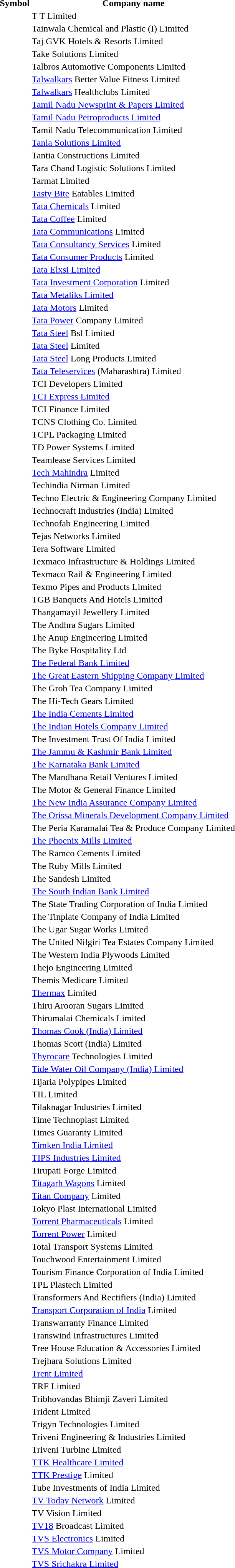<table style="background:transparent;">
<tr>
<th>Symbol</th>
<th>Company name</th>
</tr>
<tr>
<td></td>
<td>T T Limited</td>
</tr>
<tr>
<td></td>
<td>Tainwala Chemical and Plastic (I) Limited</td>
</tr>
<tr>
<td></td>
<td>Taj GVK Hotels & Resorts Limited</td>
</tr>
<tr>
<td></td>
<td>Take Solutions Limited</td>
</tr>
<tr>
<td></td>
<td>Talbros Automotive Components Limited</td>
</tr>
<tr>
<td></td>
<td><a href='#'>Talwalkars</a> Better Value Fitness Limited</td>
</tr>
<tr>
<td></td>
<td><a href='#'>Talwalkars</a> Healthclubs Limited</td>
</tr>
<tr>
<td></td>
<td><a href='#'>Tamil Nadu Newsprint & Papers Limited</a></td>
</tr>
<tr>
<td></td>
<td><a href='#'>Tamil Nadu Petroproducts Limited</a></td>
</tr>
<tr>
<td></td>
<td>Tamil Nadu Telecommunication Limited</td>
</tr>
<tr>
<td></td>
<td><a href='#'>Tanla Solutions Limited</a></td>
</tr>
<tr>
<td></td>
<td>Tantia Constructions Limited</td>
</tr>
<tr>
<td></td>
<td>Tara Chand Logistic Solutions Limited</td>
</tr>
<tr>
<td></td>
<td>Tarmat Limited</td>
</tr>
<tr>
<td></td>
<td><a href='#'>Tasty Bite</a> Eatables Limited</td>
</tr>
<tr>
<td></td>
<td><a href='#'>Tata Chemicals</a> Limited</td>
</tr>
<tr>
<td></td>
<td><a href='#'>Tata Coffee</a> Limited</td>
</tr>
<tr>
<td></td>
<td><a href='#'>Tata Communications</a> Limited</td>
</tr>
<tr>
<td></td>
<td><a href='#'>Tata Consultancy Services</a> Limited</td>
</tr>
<tr>
<td></td>
<td><a href='#'>Tata Consumer Products</a> Limited</td>
</tr>
<tr>
<td></td>
<td><a href='#'>Tata Elxsi Limited</a></td>
</tr>
<tr>
<td></td>
<td><a href='#'>Tata Investment Corporation</a> Limited</td>
</tr>
<tr>
<td></td>
<td><a href='#'>Tata Metaliks Limited</a></td>
</tr>
<tr>
<td></td>
<td><a href='#'>Tata Motors</a> Limited</td>
</tr>
<tr>
<td></td>
<td><a href='#'>Tata Power</a> Company Limited</td>
</tr>
<tr>
<td></td>
<td><a href='#'>Tata Steel</a> Bsl Limited</td>
</tr>
<tr>
<td></td>
<td><a href='#'>Tata Steel</a> Limited</td>
</tr>
<tr>
<td></td>
<td><a href='#'>Tata Steel</a> Long Products Limited</td>
</tr>
<tr>
<td></td>
<td><a href='#'>Tata Teleservices</a> (Maharashtra) Limited</td>
</tr>
<tr>
<td></td>
<td>TCI Developers Limited</td>
</tr>
<tr>
<td></td>
<td><a href='#'>TCI Express Limited</a></td>
</tr>
<tr>
<td></td>
<td>TCI Finance Limited</td>
</tr>
<tr>
<td></td>
<td>TCNS Clothing Co. Limited</td>
</tr>
<tr>
<td></td>
<td>TCPL Packaging Limited</td>
</tr>
<tr>
<td></td>
<td>TD Power Systems Limited</td>
</tr>
<tr>
<td></td>
<td>Teamlease Services Limited</td>
</tr>
<tr>
<td></td>
<td><a href='#'>Tech Mahindra</a> Limited</td>
</tr>
<tr>
<td></td>
<td>Techindia Nirman Limited</td>
</tr>
<tr>
<td></td>
<td>Techno Electric & Engineering Company Limited</td>
</tr>
<tr>
<td></td>
<td>Technocraft Industries (India) Limited</td>
</tr>
<tr>
<td></td>
<td>Technofab Engineering Limited</td>
</tr>
<tr>
<td></td>
<td>Tejas Networks Limited</td>
</tr>
<tr>
<td></td>
<td>Tera Software Limited</td>
</tr>
<tr>
<td></td>
<td>Texmaco Infrastructure & Holdings Limited</td>
</tr>
<tr>
<td></td>
<td>Texmaco Rail & Engineering Limited</td>
</tr>
<tr>
<td></td>
<td>Texmo Pipes and Products Limited</td>
</tr>
<tr>
<td></td>
<td>TGB Banquets And Hotels Limited</td>
</tr>
<tr>
<td></td>
<td>Thangamayil Jewellery Limited</td>
</tr>
<tr>
<td></td>
<td>The Andhra Sugars Limited</td>
</tr>
<tr>
<td></td>
<td>The Anup Engineering Limited</td>
</tr>
<tr>
<td></td>
<td>The Byke Hospitality Ltd</td>
</tr>
<tr>
<td></td>
<td><a href='#'>The Federal Bank Limited</a></td>
</tr>
<tr>
<td></td>
<td><a href='#'>The Great Eastern Shipping Company Limited</a></td>
</tr>
<tr>
<td></td>
<td>The Grob Tea Company Limited</td>
</tr>
<tr>
<td></td>
<td>The Hi-Tech Gears Limited</td>
</tr>
<tr>
<td></td>
<td><a href='#'>The India Cements Limited</a></td>
</tr>
<tr>
<td></td>
<td><a href='#'>The Indian Hotels Company Limited</a></td>
</tr>
<tr>
<td></td>
<td>The Investment Trust Of India Limited</td>
</tr>
<tr>
<td></td>
<td><a href='#'>The Jammu & Kashmir Bank Limited</a></td>
</tr>
<tr>
<td></td>
<td><a href='#'>The Karnataka Bank Limited</a></td>
</tr>
<tr>
<td></td>
<td>The Mandhana Retail Ventures Limited</td>
</tr>
<tr>
<td></td>
<td>The Motor & General Finance Limited</td>
</tr>
<tr>
<td></td>
<td><a href='#'>The New India Assurance Company Limited</a></td>
</tr>
<tr>
<td></td>
<td><a href='#'>The Orissa Minerals Development Company Limited</a></td>
</tr>
<tr>
<td></td>
<td>The Peria Karamalai Tea & Produce Company Limited</td>
</tr>
<tr>
<td></td>
<td><a href='#'>The Phoenix Mills Limited</a></td>
</tr>
<tr>
<td></td>
<td>The Ramco Cements Limited</td>
</tr>
<tr>
<td></td>
<td>The Ruby Mills Limited</td>
</tr>
<tr>
<td></td>
<td>The Sandesh Limited</td>
</tr>
<tr>
<td></td>
<td><a href='#'>The South Indian Bank Limited</a></td>
</tr>
<tr>
<td></td>
<td>The State Trading Corporation of India Limited</td>
</tr>
<tr>
<td></td>
<td>The Tinplate Company of India Limited</td>
</tr>
<tr>
<td></td>
<td>The Ugar Sugar Works Limited</td>
</tr>
<tr>
<td></td>
<td>The United Nilgiri Tea Estates Company Limited</td>
</tr>
<tr>
<td></td>
<td>The Western India Plywoods Limited</td>
</tr>
<tr>
<td></td>
<td>Thejo Engineering Limited</td>
</tr>
<tr>
<td></td>
<td>Themis Medicare Limited</td>
</tr>
<tr>
<td></td>
<td><a href='#'>Thermax</a> Limited</td>
</tr>
<tr>
<td></td>
<td>Thiru Arooran Sugars Limited</td>
</tr>
<tr>
<td></td>
<td>Thirumalai Chemicals Limited</td>
</tr>
<tr>
<td></td>
<td><a href='#'>Thomas Cook (India) Limited</a></td>
</tr>
<tr>
<td></td>
<td>Thomas Scott (India) Limited</td>
</tr>
<tr>
<td></td>
<td><a href='#'>Thyrocare</a> Technologies Limited</td>
</tr>
<tr>
<td></td>
<td><a href='#'>Tide Water Oil Company (India) Limited</a></td>
</tr>
<tr>
<td></td>
<td>Tijaria Polypipes Limited</td>
</tr>
<tr>
<td></td>
<td>TIL Limited</td>
</tr>
<tr>
<td></td>
<td>Tilaknagar Industries Limited</td>
</tr>
<tr>
<td></td>
<td>Time Technoplast Limited</td>
</tr>
<tr>
<td></td>
<td>Times Guaranty Limited</td>
</tr>
<tr>
<td></td>
<td><a href='#'>Timken India Limited</a></td>
</tr>
<tr>
<td></td>
<td><a href='#'>TIPS Industries Limited</a></td>
</tr>
<tr>
<td></td>
<td>Tirupati Forge Limited</td>
</tr>
<tr>
<td></td>
<td><a href='#'>Titagarh Wagons</a> Limited</td>
</tr>
<tr>
<td></td>
<td><a href='#'>Titan Company</a> Limited</td>
</tr>
<tr>
<td></td>
<td>Tokyo Plast International Limited</td>
</tr>
<tr>
<td></td>
<td><a href='#'>Torrent Pharmaceuticals</a> Limited</td>
</tr>
<tr>
<td></td>
<td><a href='#'>Torrent Power</a> Limited</td>
</tr>
<tr>
<td></td>
<td>Total Transport Systems Limited</td>
</tr>
<tr>
<td></td>
<td>Touchwood Entertainment Limited</td>
</tr>
<tr>
<td></td>
<td>Tourism Finance Corporation of India Limited</td>
</tr>
<tr>
<td></td>
<td>TPL Plastech Limited</td>
</tr>
<tr>
<td></td>
<td>Transformers And Rectifiers (India) Limited</td>
</tr>
<tr>
<td></td>
<td><a href='#'>Transport Corporation of India</a> Limited</td>
</tr>
<tr>
<td></td>
<td>Transwarranty Finance Limited</td>
</tr>
<tr>
<td></td>
<td>Transwind Infrastructures Limited</td>
</tr>
<tr>
<td></td>
<td>Tree House Education & Accessories Limited</td>
</tr>
<tr>
<td></td>
<td>Trejhara Solutions Limited</td>
</tr>
<tr>
<td></td>
<td><a href='#'>Trent Limited</a></td>
</tr>
<tr>
<td></td>
<td>TRF Limited</td>
</tr>
<tr>
<td></td>
<td>Tribhovandas Bhimji Zaveri Limited</td>
</tr>
<tr>
<td></td>
<td>Trident Limited</td>
</tr>
<tr>
<td></td>
<td>Trigyn Technologies Limited</td>
</tr>
<tr>
<td></td>
<td>Triveni Engineering & Industries Limited</td>
</tr>
<tr>
<td></td>
<td>Triveni Turbine Limited</td>
</tr>
<tr>
<td></td>
<td><a href='#'>TTK Healthcare Limited</a></td>
</tr>
<tr>
<td></td>
<td><a href='#'>TTK Prestige</a> Limited</td>
</tr>
<tr>
<td></td>
<td>Tube Investments of India Limited</td>
</tr>
<tr>
<td></td>
<td><a href='#'>TV Today Network</a> Limited</td>
</tr>
<tr>
<td></td>
<td>TV Vision Limited</td>
</tr>
<tr>
<td></td>
<td><a href='#'>TV18</a> Broadcast Limited</td>
</tr>
<tr>
<td></td>
<td><a href='#'>TVS Electronics</a> Limited</td>
</tr>
<tr>
<td></td>
<td><a href='#'>TVS Motor Company</a> Limited</td>
</tr>
<tr>
<td></td>
<td><a href='#'>TVS Srichakra Limited</a></td>
</tr>
<tr>
</tr>
</table>
